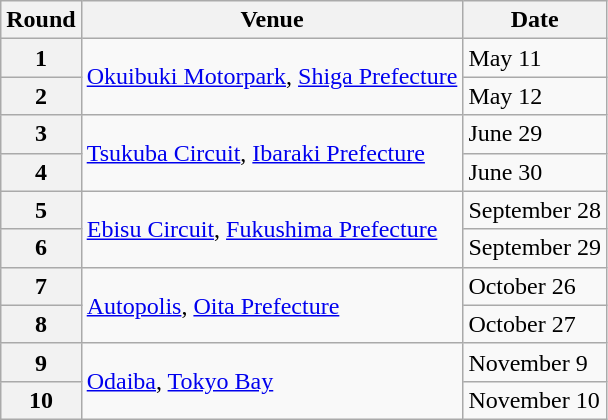<table class="wikitable">
<tr>
<th>Round</th>
<th>Venue</th>
<th>Date</th>
</tr>
<tr>
<th>1</th>
<td rowspan="2"> <a href='#'>Okuibuki Motorpark</a>, <a href='#'>Shiga Prefecture</a></td>
<td>May 11</td>
</tr>
<tr>
<th>2</th>
<td>May 12</td>
</tr>
<tr>
<th>3</th>
<td rowspan="2"> <a href='#'>Tsukuba Circuit</a>, <a href='#'>Ibaraki Prefecture</a></td>
<td>June 29</td>
</tr>
<tr>
<th>4</th>
<td>June 30</td>
</tr>
<tr>
<th>5</th>
<td rowspan="2"> <a href='#'>Ebisu Circuit</a>, <a href='#'>Fukushima Prefecture</a></td>
<td>September 28</td>
</tr>
<tr>
<th>6</th>
<td>September 29</td>
</tr>
<tr>
<th>7</th>
<td rowspan="2"> <a href='#'>Autopolis</a>, <a href='#'>Oita Prefecture</a></td>
<td>October 26</td>
</tr>
<tr>
<th>8</th>
<td>October 27</td>
</tr>
<tr>
<th>9</th>
<td rowspan="2"> <a href='#'>Odaiba</a>, <a href='#'>Tokyo Bay</a></td>
<td>November 9</td>
</tr>
<tr>
<th>10</th>
<td>November 10</td>
</tr>
</table>
